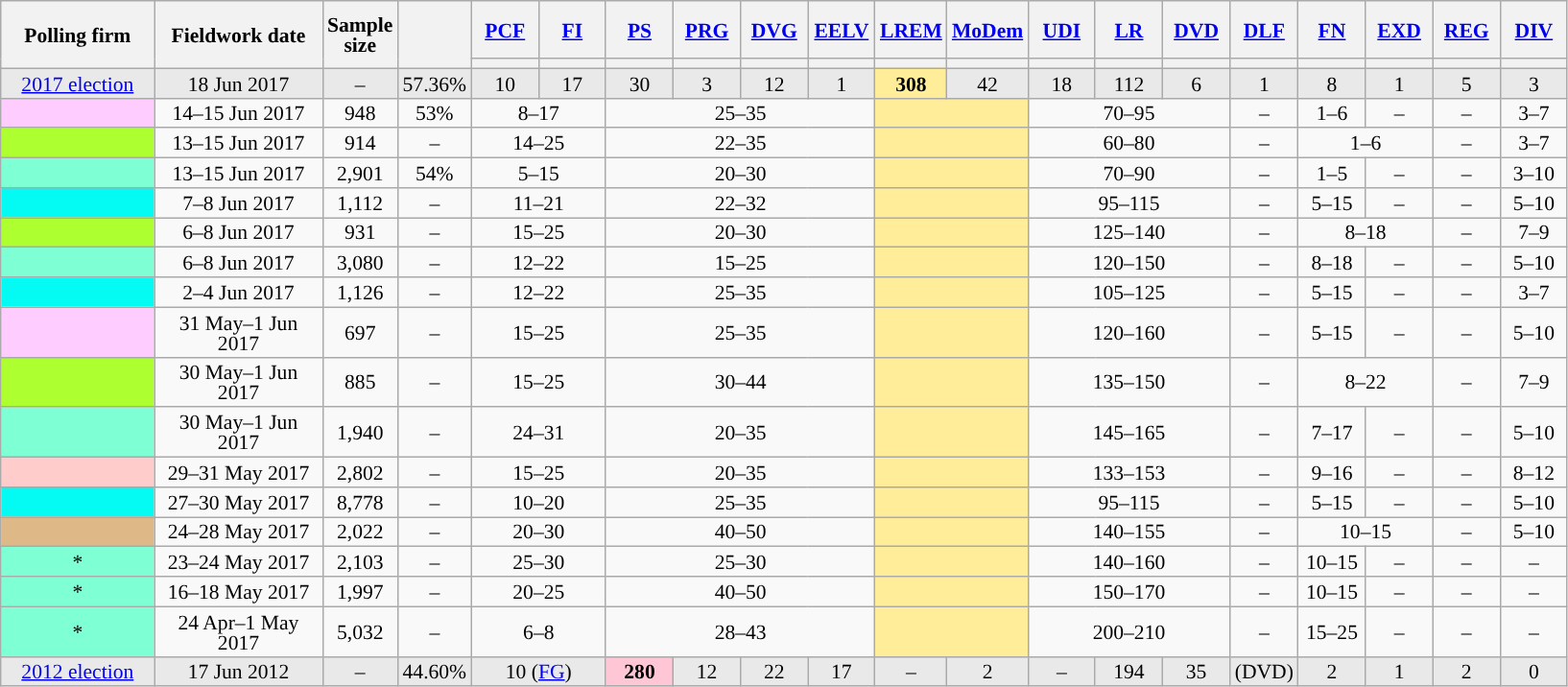<table class="wikitable sortable" style="text-align:center;font-size:90%;line-height:14px;">
<tr style="height:40px;">
<th style="width:100px;" rowspan="2">Polling firm</th>
<th style="width:110px;" rowspan="2">Fieldwork date</th>
<th style="width:35px;" rowspan="2">Sample<br>size</th>
<th style="width:30px;" rowspan="2"></th>
<th class="unsortable" style="width:40px;"><a href='#'>PCF</a></th>
<th class="unsortable" style="width:40px;"><a href='#'>FI</a></th>
<th class="unsortable" style="width:40px;"><a href='#'>PS</a></th>
<th class="unsortable" style="width:40px;"><a href='#'>PRG</a></th>
<th class="unsortable" style="width:40px;"><a href='#'>DVG</a></th>
<th class="unsortable" style="width:40px;"><a href='#'>EELV</a></th>
<th class="unsortable" style="width:40px;"><a href='#'>LREM</a></th>
<th class="unsortable" style="width:40px;"><a href='#'>MoDem</a></th>
<th class="unsortable" style="width:40px;"><a href='#'>UDI</a></th>
<th class="unsortable" style="width:40px;"><a href='#'>LR</a></th>
<th class="unsortable" style="width:40px;"><a href='#'>DVD</a></th>
<th class="unsortable" style="width:40px;"><a href='#'>DLF</a></th>
<th class="unsortable" style="width:40px;"><a href='#'>FN</a></th>
<th class="unsortable" style="width:40px;"><a href='#'>EXD</a></th>
<th class="unsortable" style="width:40px;"><a href='#'>REG</a></th>
<th class="unsortable" style="width:40px;"><a href='#'>DIV</a></th>
</tr>
<tr>
<th style="background:"></th>
<th style="background:"></th>
<th style="background:"></th>
<th style="background:"></th>
<th style="background:"></th>
<th style="background:"></th>
<th style="background:"></th>
<th style="background:"></th>
<th style="background:"></th>
<th style="background:"></th>
<th style="background:"></th>
<th style="background:"></th>
<th style="background:"></th>
<th style="background:"></th>
<th style="background:"></th>
<th style="background:"></th>
</tr>
<tr style="background:#E9E9E9;">
<td><a href='#'>2017 election</a></td>
<td data-sort-value="2017-06-18">18 Jun 2017</td>
<td>–</td>
<td>57.36%</td>
<td>10</td>
<td>17</td>
<td>30</td>
<td>3</td>
<td>12</td>
<td>1</td>
<td style="background:#FFED99;"><strong>308</strong></td>
<td>42</td>
<td>18</td>
<td>112</td>
<td>6</td>
<td>1</td>
<td>8</td>
<td>1</td>
<td>5</td>
<td>3</td>
</tr>
<tr>
<td style="background:#FFCCFF;"></td>
<td data-sort-value="2017-06-15">14–15 Jun 2017</td>
<td>948</td>
<td>53%</td>
<td colspan="2">8–17</td>
<td colspan="4">25–35</td>
<td style="background:#FFED99;" colspan="2"></td>
<td colspan="3">70–95</td>
<td>–</td>
<td>1–6</td>
<td>–</td>
<td>–</td>
<td>3–7</td>
</tr>
<tr>
<td style="background:GreenYellow;"></td>
<td data-sort-value="2017-06-15">13–15 Jun 2017</td>
<td>914</td>
<td>–</td>
<td colspan="2">14–25</td>
<td colspan="4">22–35</td>
<td style="background:#FFED99;" colspan="2"></td>
<td colspan="3">60–80</td>
<td>–</td>
<td colspan="2">1–6</td>
<td>–</td>
<td>3–7</td>
</tr>
<tr>
<td style="background:aquamarine;"></td>
<td data-sort-value="2017-06-15">13–15 Jun 2017</td>
<td>2,901</td>
<td>54%</td>
<td colspan="2">5–15</td>
<td colspan="4">20–30</td>
<td style="background:#FFED99;" colspan="2"></td>
<td colspan="3">70–90</td>
<td>–</td>
<td>1–5</td>
<td>–</td>
<td>–</td>
<td>3–10</td>
</tr>
<tr>
<td style="background:#04FBF4;"></td>
<td data-sort-value="2017-06-08">7–8 Jun 2017</td>
<td>1,112</td>
<td>–</td>
<td colspan="2">11–21</td>
<td colspan="4">22–32</td>
<td style="background:#FFED99;" colspan="2"></td>
<td colspan="3">95–115</td>
<td>–</td>
<td>5–15</td>
<td>–</td>
<td>–</td>
<td>5–10</td>
</tr>
<tr>
<td style="background:GreenYellow;"></td>
<td data-sort-value="2017-06-08">6–8 Jun 2017</td>
<td>931</td>
<td>–</td>
<td colspan="2">15–25</td>
<td colspan="4">20–30</td>
<td style="background:#FFED99;" colspan="2"></td>
<td colspan="3">125–140</td>
<td>–</td>
<td colspan="2">8–18</td>
<td>–</td>
<td>7–9</td>
</tr>
<tr>
<td style="background:aquamarine;"></td>
<td data-sort-value="2017-06-08">6–8 Jun 2017</td>
<td>3,080</td>
<td>–</td>
<td colspan="2">12–22</td>
<td colspan="4">15–25</td>
<td style="background:#FFED99;" colspan="2"></td>
<td colspan="3">120–150</td>
<td>–</td>
<td>8–18</td>
<td>–</td>
<td>–</td>
<td>5–10</td>
</tr>
<tr>
<td style="background:#04FBF4;"></td>
<td data-sort-value="2017-06-04">2–4 Jun 2017</td>
<td>1,126</td>
<td>–</td>
<td colspan="2">12–22</td>
<td colspan="4">25–35</td>
<td style="background:#FFED99;" colspan="2"></td>
<td colspan="3">105–125</td>
<td>–</td>
<td>5–15</td>
<td>–</td>
<td>–</td>
<td>3–7</td>
</tr>
<tr>
<td style="background:#FFCCFF;"></td>
<td data-sort-value="2017-06-01">31 May–1 Jun 2017</td>
<td>697</td>
<td>–</td>
<td colspan="2">15–25</td>
<td colspan="4">25–35</td>
<td style="background:#FFED99;" colspan="2"></td>
<td colspan="3">120–160</td>
<td>–</td>
<td>5–15</td>
<td>–</td>
<td>–</td>
<td>5–10</td>
</tr>
<tr>
<td style="background:GreenYellow;"></td>
<td data-sort-value="2017-06-01">30 May–1 Jun 2017</td>
<td>885</td>
<td>–</td>
<td colspan="2">15–25</td>
<td colspan="4">30–44</td>
<td style="background:#FFED99;" colspan="2"></td>
<td colspan="3">135–150</td>
<td>–</td>
<td colspan="2">8–22</td>
<td>–</td>
<td>7–9</td>
</tr>
<tr>
<td style="background:aquamarine;"></td>
<td data-sort-value="2017-06-01">30 May–1 Jun 2017</td>
<td>1,940</td>
<td>–</td>
<td colspan="2">24–31</td>
<td colspan="4">20–35</td>
<td style="background:#FFED99;" colspan="2"></td>
<td colspan="3">145–165</td>
<td>–</td>
<td>7–17</td>
<td>–</td>
<td>–</td>
<td>5–10</td>
</tr>
<tr>
<td style="background:#FFCCCC;"></td>
<td data-sort-value="2017-05-31">29–31 May 2017</td>
<td>2,802</td>
<td>–</td>
<td colspan="2">15–25</td>
<td colspan="4">20–35</td>
<td style="background:#FFED99;" colspan="2"></td>
<td colspan="3">133–153</td>
<td>–</td>
<td>9–16</td>
<td>–</td>
<td>–</td>
<td>8–12</td>
</tr>
<tr>
<td style="background:#04FBF4;"></td>
<td data-sort-value="2017-05-30">27–30 May 2017</td>
<td>8,778</td>
<td>–</td>
<td colspan="2">10–20</td>
<td colspan="4">25–35</td>
<td style="background:#FFED99;" colspan="2"></td>
<td colspan="3">95–115</td>
<td>–</td>
<td>5–15</td>
<td>–</td>
<td>–</td>
<td>5–10</td>
</tr>
<tr>
<td style="background:burlywood;"></td>
<td data-sort-value="2017-05-28">24–28 May 2017</td>
<td>2,022</td>
<td>–</td>
<td colspan="2">20–30</td>
<td colspan="4">40–50</td>
<td style="background:#FFED99;" colspan="2"></td>
<td colspan="3">140–155</td>
<td>–</td>
<td colspan="2">10–15</td>
<td>–</td>
<td>5–10</td>
</tr>
<tr>
<td style="background:aquamarine;">*</td>
<td data-sort-value="2017-05-24">23–24 May 2017</td>
<td>2,103</td>
<td>–</td>
<td colspan="2">25–30</td>
<td colspan="4">25–30</td>
<td style="background:#FFED99;" colspan="2"></td>
<td colspan="3">140–160</td>
<td>–</td>
<td>10–15</td>
<td>–</td>
<td>–</td>
<td>–</td>
</tr>
<tr>
<td style="background:aquamarine;">*</td>
<td data-sort-value="2017-05-18">16–18 May 2017</td>
<td>1,997</td>
<td>–</td>
<td colspan="2">20–25</td>
<td colspan="4">40–50</td>
<td style="background:#FFED99;" colspan="2"></td>
<td colspan="3">150–170</td>
<td>–</td>
<td>10–15</td>
<td>–</td>
<td>–</td>
<td>–</td>
</tr>
<tr>
<td style="background:aquamarine;">*</td>
<td data-sort-value="2017-05-01">24 Apr–1 May 2017</td>
<td>5,032</td>
<td>–</td>
<td colspan="2">6–8</td>
<td colspan="4">28–43</td>
<td style="background:#FFED99;" colspan="2"></td>
<td colspan="3">200–210</td>
<td>–</td>
<td>15–25</td>
<td>–</td>
<td>–</td>
<td>–</td>
</tr>
<tr style="background:#E9E9E9;">
<td><a href='#'>2012 election</a></td>
<td data-sort-value="2012-06-17">17 Jun 2012</td>
<td>–</td>
<td>44.60%</td>
<td colspan="2">10 (<a href='#'>FG</a>)</td>
<td style="background:#FFC6D5;"><strong>280</strong></td>
<td>12</td>
<td>22</td>
<td>17</td>
<td>–</td>
<td>2</td>
<td>–</td>
<td>194</td>
<td>35</td>
<td>(DVD)</td>
<td>2</td>
<td>1</td>
<td>2</td>
<td>0</td>
</tr>
</table>
